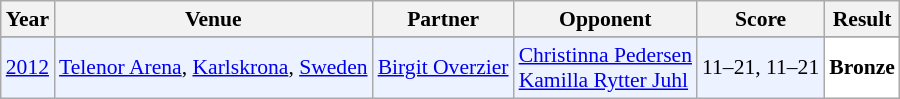<table class="sortable wikitable" style="font-size: 90%;">
<tr>
<th>Year</th>
<th>Venue</th>
<th>Partner</th>
<th>Opponent</th>
<th>Score</th>
<th>Result</th>
</tr>
<tr>
</tr>
<tr style="background:#ECF2FF">
<td align="center"><a href='#'>2012</a></td>
<td align="left"><a href='#'>Telenor Arena</a>, <a href='#'>Karlskrona</a>, <a href='#'>Sweden</a></td>
<td align="left"> <a href='#'>Birgit Overzier</a></td>
<td align="left"> <a href='#'>Christinna Pedersen</a><br> <a href='#'>Kamilla Rytter Juhl</a></td>
<td align="left">11–21, 11–21</td>
<td style="text-align:left; background:white"> <strong>Bronze</strong></td>
</tr>
</table>
